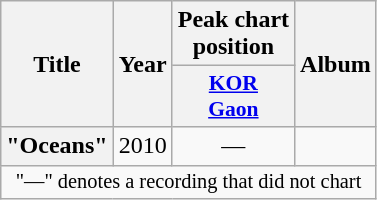<table class="wikitable plainrowheaders" style="text-align:center">
<tr>
<th scope="col" rowspan="2">Title</th>
<th scope="col" rowspan="2">Year</th>
<th scope="col">Peak chart<br>position</th>
<th scope="col" rowspan="2">Album</th>
</tr>
<tr>
<th scope="col" style="font-size:90%"><a href='#'>KOR<br>Gaon</a></th>
</tr>
<tr>
<th scope="row">"Oceans"</th>
<td>2010</td>
<td>—</td>
<td></td>
</tr>
<tr>
<td colspan="4" style="font-size:85%">"—" denotes a recording that did not chart</td>
</tr>
</table>
